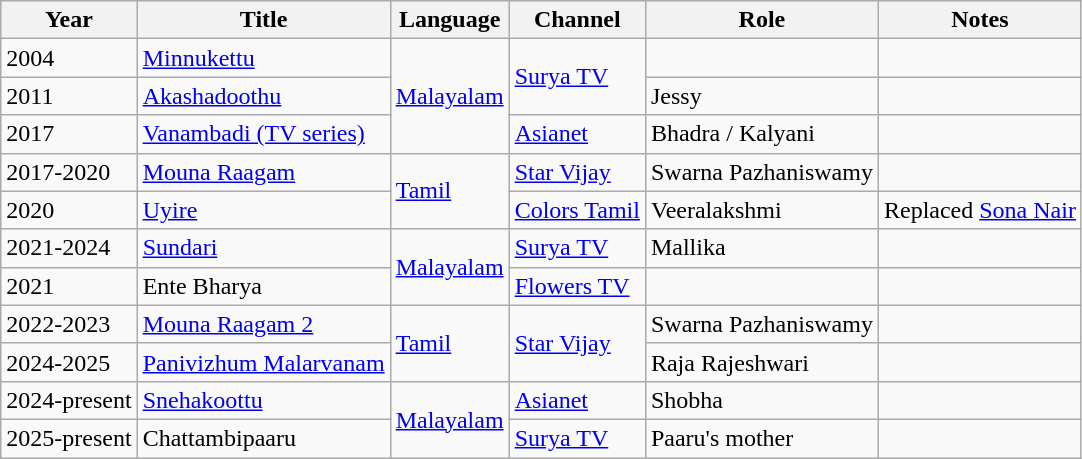<table class="wikitable sortable">
<tr>
<th>Year</th>
<th>Title</th>
<th>Language</th>
<th>Channel</th>
<th>Role</th>
<th>Notes</th>
</tr>
<tr>
<td>2004</td>
<td><a href='#'>Minnukettu</a></td>
<td rowspan="3"><a href='#'>Malayalam</a></td>
<td rowspan="2"><a href='#'>Surya TV</a></td>
<td></td>
<td></td>
</tr>
<tr>
<td>2011</td>
<td><a href='#'>Akashadoothu</a></td>
<td>Jessy</td>
<td></td>
</tr>
<tr>
<td>2017</td>
<td><a href='#'>Vanambadi (TV series)</a></td>
<td><a href='#'>Asianet</a></td>
<td>Bhadra / Kalyani</td>
<td></td>
</tr>
<tr>
<td>2017-2020</td>
<td><a href='#'>Mouna Raagam</a></td>
<td rowspan="2"><a href='#'>Tamil</a></td>
<td><a href='#'>Star Vijay</a></td>
<td>Swarna Pazhaniswamy</td>
<td></td>
</tr>
<tr>
<td>2020</td>
<td><a href='#'>Uyire</a></td>
<td><a href='#'>Colors Tamil</a></td>
<td>Veeralakshmi</td>
<td>Replaced <a href='#'>Sona Nair</a></td>
</tr>
<tr>
<td>2021-2024</td>
<td><a href='#'>Sundari</a></td>
<td rowspan="2"><a href='#'>Malayalam</a></td>
<td><a href='#'>Surya TV</a></td>
<td>Mallika</td>
<td></td>
</tr>
<tr>
<td>2021</td>
<td>Ente Bharya</td>
<td><a href='#'>Flowers TV</a></td>
<td></td>
<td></td>
</tr>
<tr>
<td>2022-2023</td>
<td><a href='#'>Mouna Raagam 2</a></td>
<td rowspan="2"><a href='#'>Tamil</a></td>
<td rowspan="2"><a href='#'>Star Vijay</a></td>
<td>Swarna Pazhaniswamy</td>
<td></td>
</tr>
<tr>
<td>2024-2025</td>
<td><a href='#'>Panivizhum Malarvanam</a></td>
<td>Raja Rajeshwari</td>
<td></td>
</tr>
<tr>
<td>2024-present</td>
<td><a href='#'>Snehakoottu</a></td>
<td rowspan="2"><a href='#'>Malayalam</a></td>
<td><a href='#'>Asianet</a></td>
<td>Shobha</td>
<td></td>
</tr>
<tr>
<td>2025-present</td>
<td>Chattambipaaru</td>
<td><a href='#'>Surya TV</a></td>
<td>Paaru's mother</td>
<td></td>
</tr>
</table>
